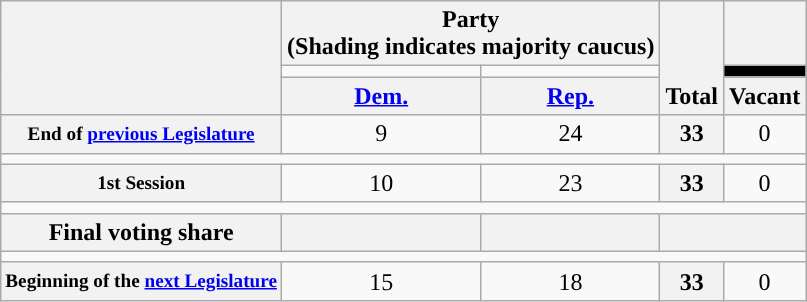<table class=wikitable style="text-align:center">
<tr style="vertical-align:bottom;">
<th rowspan=3></th>
<th colspan=2>Party <div>(Shading indicates majority caucus)</div></th>
<th rowspan=3>Total</th>
<th></th>
</tr>
<tr style="height:5px">
<td style="background-color:"></td>
<td style="background-color:"></td>
<td style="background:black;"></td>
</tr>
<tr>
<th><a href='#'>Dem.</a></th>
<th><a href='#'>Rep.</a></th>
<th>Vacant</th>
</tr>
<tr>
<th style="font-size:80%;">End of <a href='#'>previous Legislature</a></th>
<td>9</td>
<td>24</td>
<th>33</th>
<td>0</td>
</tr>
<tr>
<td colspan=6></td>
</tr>
<tr>
<th style="font-size:80%;">1st Session</th>
<td>10</td>
<td>23</td>
<th>33</th>
<td>0</td>
</tr>
<tr>
<td colspan=6></td>
</tr>
<tr>
<th>Final voting share</th>
<th></th>
<th></th>
<th colspan=2></th>
</tr>
<tr>
<td colspan=6></td>
</tr>
<tr>
<th style="font-size:80%;">Beginning of the <a href='#'>next Legislature</a></th>
<td>15</td>
<td>18</td>
<th>33</th>
<td>0</td>
</tr>
</table>
